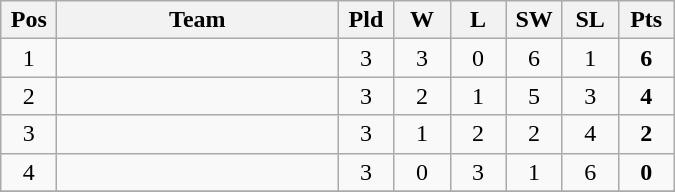<table class="wikitable" style="text-align: center;">
<tr>
<th width="30">Pos</th>
<th width="180">Team</th>
<th width="30">Pld</th>
<th width="30">W</th>
<th width="30">L</th>
<th width="30">SW</th>
<th width="30">SL</th>
<th width="30">Pts</th>
</tr>
<tr>
<td>1</td>
<td align="left"></td>
<td>3</td>
<td>3</td>
<td>0</td>
<td>6</td>
<td>1</td>
<td><strong>6</strong></td>
</tr>
<tr>
<td>2</td>
<td align="left"></td>
<td>3</td>
<td>2</td>
<td>1</td>
<td>5</td>
<td>3</td>
<td><strong>4</strong></td>
</tr>
<tr>
<td>3</td>
<td align="left"></td>
<td>3</td>
<td>1</td>
<td>2</td>
<td>2</td>
<td>4</td>
<td><strong>2</strong></td>
</tr>
<tr>
<td>4</td>
<td align="left"></td>
<td>3</td>
<td>0</td>
<td>3</td>
<td>1</td>
<td>6</td>
<td><strong>0</strong></td>
</tr>
<tr>
</tr>
</table>
